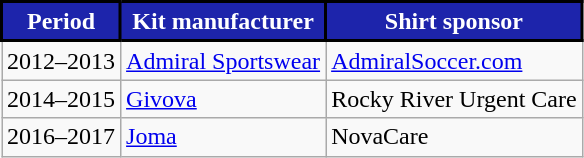<table class="wikitable">
<tr>
<th style="background:#1D24AB; color:#ffffff; border:2px solid #000;" scope="col">Period</th>
<th style="background:#1D24AB; color:#ffffff; border:2px solid #000;" scope="col">Kit manufacturer</th>
<th style="background:#1D24AB; color:#ffffff; border:2px solid #000;" scope="col">Shirt sponsor</th>
</tr>
<tr>
<td>2012–2013</td>
<td><a href='#'>Admiral Sportswear</a></td>
<td><a href='#'>AdmiralSoccer.com</a></td>
</tr>
<tr>
<td>2014–2015</td>
<td><a href='#'>Givova</a></td>
<td>Rocky River Urgent Care</td>
</tr>
<tr>
<td>2016–2017</td>
<td><a href='#'>Joma</a></td>
<td>NovaCare</td>
</tr>
</table>
